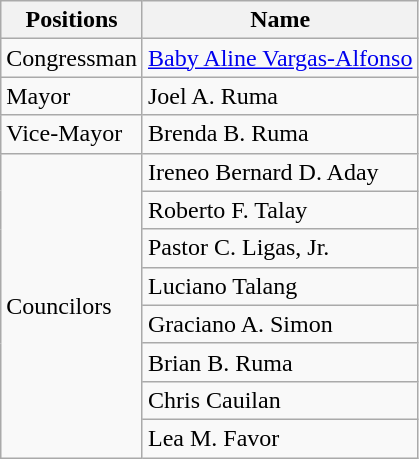<table class="wikitable">
<tr>
<th>Positions</th>
<th>Name</th>
</tr>
<tr>
<td>Congressman</td>
<td><a href='#'>Baby Aline Vargas-Alfonso</a></td>
</tr>
<tr>
<td>Mayor</td>
<td>Joel A. Ruma</td>
</tr>
<tr>
<td>Vice-Mayor</td>
<td>Brenda B. Ruma</td>
</tr>
<tr>
<td rowspan="8">Councilors</td>
<td>Ireneo Bernard D. Aday</td>
</tr>
<tr>
<td>Roberto F. Talay</td>
</tr>
<tr>
<td>Pastor C. Ligas, Jr.</td>
</tr>
<tr>
<td>Luciano Talang</td>
</tr>
<tr>
<td>Graciano A. Simon</td>
</tr>
<tr>
<td>Brian B. Ruma</td>
</tr>
<tr>
<td>Chris Cauilan</td>
</tr>
<tr>
<td>Lea M. Favor</td>
</tr>
</table>
